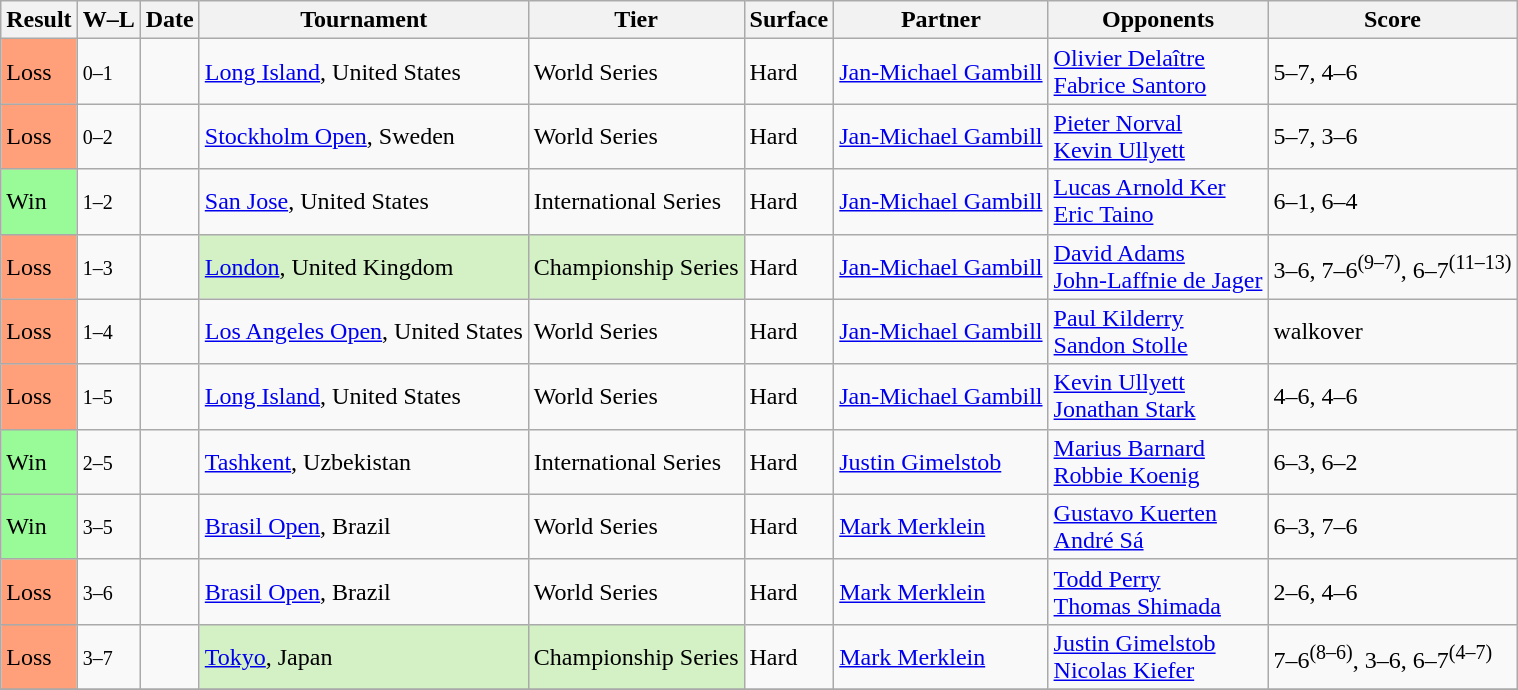<table class="sortable wikitable">
<tr>
<th>Result</th>
<th class="unsortable">W–L</th>
<th>Date</th>
<th>Tournament</th>
<th>Tier</th>
<th>Surface</th>
<th>Partner</th>
<th>Opponents</th>
<th class="unsortable">Score</th>
</tr>
<tr>
<td bgcolor=FFA07A>Loss</td>
<td><small>0–1</small></td>
<td><a href='#'></a></td>
<td><a href='#'>Long Island</a>, United States</td>
<td>World Series</td>
<td>Hard</td>
<td> <a href='#'>Jan-Michael Gambill</a></td>
<td> <a href='#'>Olivier Delaître</a> <br>  <a href='#'>Fabrice Santoro</a></td>
<td>5–7, 4–6</td>
</tr>
<tr>
<td bgcolor=FFA07A>Loss</td>
<td><small>0–2</small></td>
<td><a href='#'></a></td>
<td><a href='#'>Stockholm Open</a>, Sweden</td>
<td>World Series</td>
<td>Hard</td>
<td> <a href='#'>Jan-Michael Gambill</a></td>
<td> <a href='#'>Pieter Norval</a> <br>  <a href='#'>Kevin Ullyett</a></td>
<td>5–7, 3–6</td>
</tr>
<tr>
<td bgcolor=98FB98>Win</td>
<td><small>1–2</small></td>
<td><a href='#'></a></td>
<td><a href='#'>San Jose</a>, United States</td>
<td>International Series</td>
<td>Hard</td>
<td> <a href='#'>Jan-Michael Gambill</a></td>
<td> <a href='#'>Lucas Arnold Ker</a> <br>  <a href='#'>Eric Taino</a></td>
<td>6–1, 6–4</td>
</tr>
<tr>
<td bgcolor=FFA07A>Loss</td>
<td><small>1–3</small></td>
<td><a href='#'></a></td>
<td style="background:#d4f1c5;"><a href='#'>London</a>, United Kingdom</td>
<td style="background:#d4f1c5;">Championship Series</td>
<td>Hard</td>
<td> <a href='#'>Jan-Michael Gambill</a></td>
<td> <a href='#'>David Adams</a> <br>  <a href='#'>John-Laffnie de Jager</a></td>
<td>3–6, 7–6<sup>(9–7)</sup>, 6–7<sup>(11–13)</sup></td>
</tr>
<tr>
<td bgcolor=FFA07A>Loss</td>
<td><small>1–4</small></td>
<td><a href='#'></a></td>
<td><a href='#'>Los Angeles Open</a>, United States</td>
<td>World Series</td>
<td>Hard</td>
<td> <a href='#'>Jan-Michael Gambill</a></td>
<td> <a href='#'>Paul Kilderry</a> <br>  <a href='#'>Sandon Stolle</a></td>
<td>walkover</td>
</tr>
<tr>
<td bgcolor=FFA07A>Loss</td>
<td><small>1–5</small></td>
<td><a href='#'></a></td>
<td><a href='#'>Long Island</a>, United States</td>
<td>World Series</td>
<td>Hard</td>
<td> <a href='#'>Jan-Michael Gambill</a></td>
<td> <a href='#'>Kevin Ullyett</a> <br>  <a href='#'>Jonathan Stark</a></td>
<td>4–6, 4–6</td>
</tr>
<tr>
<td bgcolor=98FB98>Win</td>
<td><small>2–5</small></td>
<td><a href='#'></a></td>
<td><a href='#'>Tashkent</a>, Uzbekistan</td>
<td>International Series</td>
<td>Hard</td>
<td> <a href='#'>Justin Gimelstob</a></td>
<td> <a href='#'>Marius Barnard</a> <br>  <a href='#'>Robbie Koenig</a></td>
<td>6–3, 6–2</td>
</tr>
<tr>
<td bgcolor=98FB98>Win</td>
<td><small>3–5</small></td>
<td><a href='#'></a></td>
<td><a href='#'>Brasil Open</a>, Brazil</td>
<td>World Series</td>
<td>Hard</td>
<td> <a href='#'>Mark Merklein</a></td>
<td> <a href='#'>Gustavo Kuerten</a> <br>  <a href='#'>André Sá</a></td>
<td>6–3, 7–6</td>
</tr>
<tr>
<td bgcolor=FFA07A>Loss</td>
<td><small>3–6</small></td>
<td><a href='#'></a></td>
<td><a href='#'>Brasil Open</a>, Brazil</td>
<td>World Series</td>
<td>Hard</td>
<td> <a href='#'>Mark Merklein</a></td>
<td> <a href='#'>Todd Perry</a> <br>  <a href='#'>Thomas Shimada</a></td>
<td>2–6, 4–6</td>
</tr>
<tr>
<td bgcolor=FFA07A>Loss</td>
<td><small>3–7</small></td>
<td><a href='#'></a></td>
<td style="background:#d4f1c5;"><a href='#'>Tokyo</a>, Japan</td>
<td style="background:#d4f1c5;">Championship Series</td>
<td>Hard</td>
<td> <a href='#'>Mark Merklein</a></td>
<td> <a href='#'>Justin Gimelstob</a> <br>  <a href='#'>Nicolas Kiefer</a></td>
<td>7–6<sup>(8–6)</sup>, 3–6, 6–7<sup>(4–7)</sup></td>
</tr>
<tr>
</tr>
</table>
